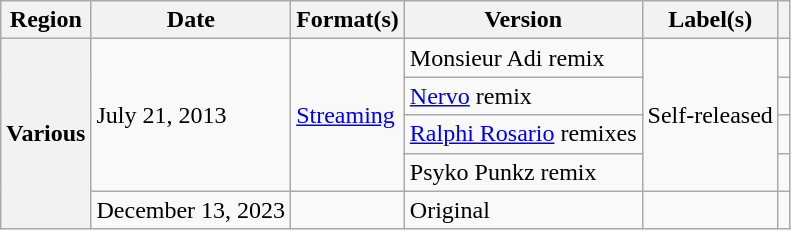<table class="wikitable plainrowheaders">
<tr>
<th scope="col">Region</th>
<th scope="col">Date</th>
<th scope="col">Format(s)</th>
<th scope="col">Version</th>
<th scope="col">Label(s)</th>
<th scope="col"></th>
</tr>
<tr>
<th scope="row" rowspan="5">Various</th>
<td rowspan="4">July 21, 2013</td>
<td rowspan="4"><a href='#'>Streaming</a></td>
<td>Monsieur Adi remix</td>
<td rowspan="4">Self-released</td>
<td align="center"></td>
</tr>
<tr>
<td><a href='#'>Nervo</a> remix</td>
<td align="center"></td>
</tr>
<tr>
<td><a href='#'>Ralphi Rosario</a> remixes</td>
<td align="center"></td>
</tr>
<tr>
<td>Psyko Punkz remix</td>
<td align="center"></td>
</tr>
<tr>
<td>December 13, 2023</td>
<td></td>
<td>Original</td>
<td></td>
<td align="center"></td>
</tr>
</table>
